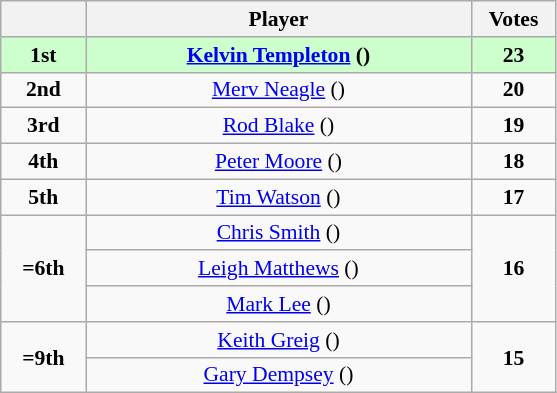<table class="wikitable" style="text-align: center; font-size: 90%;">
<tr>
<th width="50"></th>
<th width="250">Player</th>
<th width="50">Votes</th>
</tr>
<tr style="background: #CCFFCC; font-weight: bold;">
<td><strong>1st</strong></td>
<td><a href='#'>Kelvin Templeton</a> ()</td>
<td>23</td>
</tr>
<tr>
<td><strong>2nd</strong></td>
<td><a href='#'>Merv Neagle</a> ()</td>
<td><strong>20</strong></td>
</tr>
<tr>
<td><strong>3rd</strong></td>
<td><a href='#'>Rod Blake</a> ()</td>
<td><strong>19</strong></td>
</tr>
<tr>
<td><strong>4th</strong></td>
<td><a href='#'>Peter Moore</a> ()</td>
<td><strong>18</strong></td>
</tr>
<tr>
<td><strong>5th</strong></td>
<td><a href='#'>Tim Watson</a> ()</td>
<td><strong>17</strong></td>
</tr>
<tr>
<td rowspan=3><strong>=6th</strong></td>
<td><a href='#'>Chris Smith</a> ()</td>
<td rowspan=3><strong>16</strong></td>
</tr>
<tr>
<td><a href='#'>Leigh Matthews</a> ()</td>
</tr>
<tr>
<td><a href='#'>Mark Lee</a> ()</td>
</tr>
<tr>
<td rowspan=2><strong>=9th</strong></td>
<td><a href='#'>Keith Greig</a> ()</td>
<td rowspan=2><strong>15</strong></td>
</tr>
<tr>
<td><a href='#'>Gary Dempsey</a> ()</td>
</tr>
</table>
